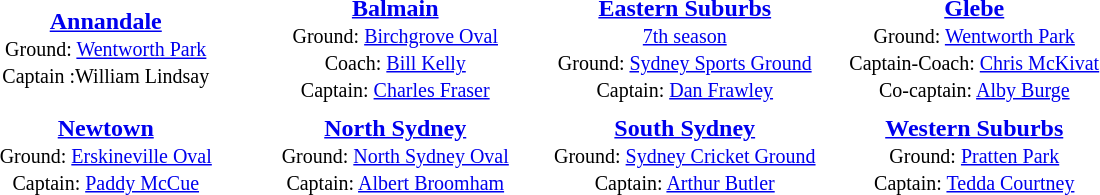<table align="center" class="toccolours" style="text-valign: center;" cellpadding=3 cellspacing=2>
<tr>
<th width=185></th>
<th width=185></th>
<th width=185></th>
<th width=185></th>
</tr>
<tr>
<td align="center"><strong><a href='#'>Annandale</a></strong><br><small>Ground: <a href='#'>Wentworth Park</a><br>Captain :William Lindsay</small></td>
<td align="center"><strong><a href='#'>Balmain</a></strong><br><small>Ground: <a href='#'>Birchgrove Oval</a><br>Coach: <a href='#'>Bill Kelly</a><br>Captain: <a href='#'>Charles Fraser</a></small></td>
<td align="center"><strong><a href='#'>Eastern Suburbs</a></strong><br><small><a href='#'>7th season</a><br>Ground: <a href='#'>Sydney Sports Ground</a><br>Captain: <a href='#'>Dan Frawley</a></small></td>
<td align="center"><strong><a href='#'>Glebe</a></strong><br><small>Ground: <a href='#'>Wentworth Park</a><br>Captain-Coach: <a href='#'>Chris McKivat</a><br>Co-captain: <a href='#'>Alby Burge</a> </small></td>
</tr>
<tr>
<td align="center"><strong><a href='#'>Newtown</a></strong><br><small>Ground: <a href='#'>Erskineville Oval</a><br>Captain: <a href='#'>Paddy McCue</a></small></td>
<td align="center"><strong><a href='#'>North Sydney</a></strong><br><small>Ground: <a href='#'>North Sydney Oval</a><br>Captain: <a href='#'>Albert Broomham</a></small></td>
<td align="center"><strong><a href='#'>South Sydney</a></strong><br><small>Ground: <a href='#'>Sydney Cricket Ground</a><br>Captain: <a href='#'>Arthur Butler</a></small></td>
<td align="center"><strong><a href='#'>Western Suburbs</a></strong><br><small>Ground: <a href='#'>Pratten Park</a><br>Captain: <a href='#'>Tedda Courtney</a></small></td>
</tr>
</table>
